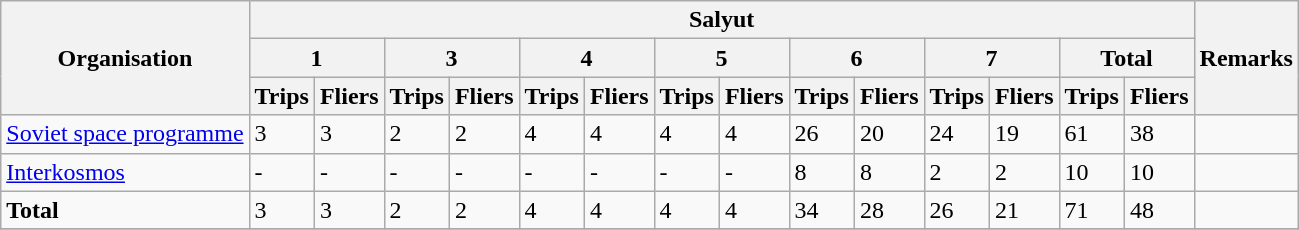<table class="wikitable">
<tr>
<th rowspan=3>Organisation</th>
<th colspan=14>Salyut</th>
<th rowspan=3>Remarks</th>
</tr>
<tr>
<th colspan=2>1</th>
<th colspan=2>3</th>
<th colspan=2>4</th>
<th colspan=2>5</th>
<th colspan=2>6</th>
<th colspan=2>7</th>
<th colspan=2>Total</th>
</tr>
<tr>
<th>Trips</th>
<th>Fliers</th>
<th>Trips</th>
<th>Fliers</th>
<th>Trips</th>
<th>Fliers</th>
<th>Trips</th>
<th>Fliers</th>
<th>Trips</th>
<th>Fliers</th>
<th>Trips</th>
<th>Fliers</th>
<th>Trips</th>
<th>Fliers</th>
</tr>
<tr>
<td><a href='#'>Soviet space programme</a></td>
<td>3</td>
<td>3</td>
<td>2</td>
<td>2</td>
<td>4</td>
<td>4</td>
<td>4</td>
<td>4</td>
<td>26</td>
<td>20</td>
<td>24</td>
<td>19</td>
<td>61</td>
<td>38</td>
<td></td>
</tr>
<tr>
<td><a href='#'>Interkosmos</a></td>
<td>-</td>
<td>-</td>
<td>-</td>
<td>-</td>
<td>-</td>
<td>-</td>
<td>-</td>
<td>-</td>
<td>8</td>
<td>8</td>
<td>2</td>
<td>2</td>
<td>10</td>
<td>10</td>
<td></td>
</tr>
<tr>
<td><strong>Total</strong></td>
<td>3</td>
<td>3</td>
<td>2</td>
<td>2</td>
<td>4</td>
<td>4</td>
<td>4</td>
<td>4</td>
<td>34</td>
<td>28</td>
<td>26</td>
<td>21</td>
<td>71</td>
<td>48</td>
<td></td>
</tr>
<tr>
</tr>
</table>
